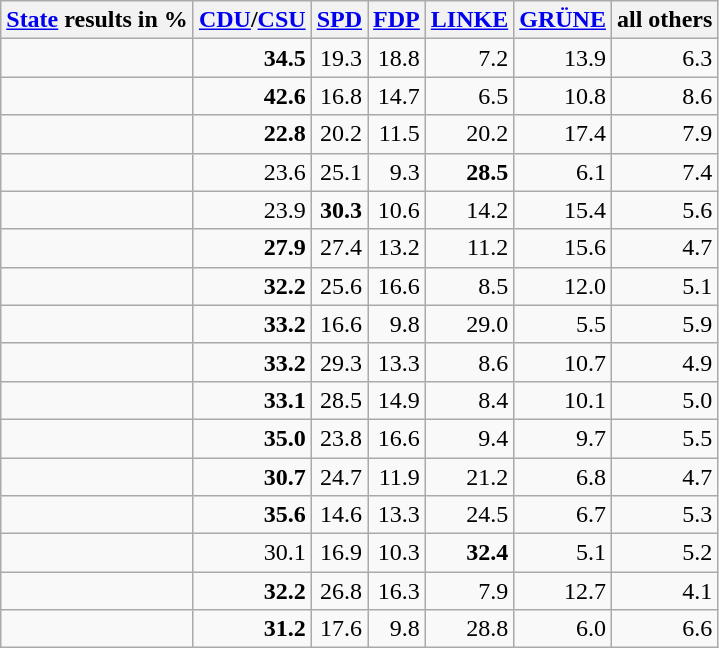<table class="wikitable sortable" style="text-align:right">
<tr>
<th><a href='#'>State</a> results in %</th>
<th><a href='#'>CDU</a>/<a href='#'>CSU</a></th>
<th><a href='#'>SPD</a></th>
<th><a href='#'>FDP</a></th>
<th><a href='#'>LINKE</a></th>
<th><a href='#'>GRÜNE</a></th>
<th>all others</th>
</tr>
<tr>
<td align="left"></td>
<td><strong>34.5</strong></td>
<td>19.3</td>
<td>18.8</td>
<td>7.2</td>
<td>13.9</td>
<td>6.3</td>
</tr>
<tr>
<td align="left"></td>
<td><strong>42.6</strong></td>
<td>16.8</td>
<td>14.7</td>
<td>6.5</td>
<td>10.8</td>
<td>8.6</td>
</tr>
<tr>
<td align="left"></td>
<td><strong>22.8</strong></td>
<td>20.2</td>
<td>11.5</td>
<td>20.2</td>
<td>17.4</td>
<td>7.9</td>
</tr>
<tr>
<td align="left"></td>
<td>23.6</td>
<td>25.1</td>
<td>9.3</td>
<td><strong>28.5</strong></td>
<td>6.1</td>
<td>7.4</td>
</tr>
<tr>
<td align="left"></td>
<td>23.9</td>
<td><strong>30.3</strong></td>
<td>10.6</td>
<td>14.2</td>
<td>15.4</td>
<td>5.6</td>
</tr>
<tr>
<td align="left"></td>
<td><strong>27.9</strong></td>
<td>27.4</td>
<td>13.2</td>
<td>11.2</td>
<td>15.6</td>
<td>4.7</td>
</tr>
<tr>
<td align="left"></td>
<td><strong>32.2</strong></td>
<td>25.6</td>
<td>16.6</td>
<td>8.5</td>
<td>12.0</td>
<td>5.1</td>
</tr>
<tr>
<td align="left"></td>
<td><strong>33.2</strong></td>
<td>16.6</td>
<td>9.8</td>
<td>29.0</td>
<td>5.5</td>
<td>5.9</td>
</tr>
<tr>
<td align="left"></td>
<td><strong>33.2</strong></td>
<td>29.3</td>
<td>13.3</td>
<td>8.6</td>
<td>10.7</td>
<td>4.9</td>
</tr>
<tr>
<td align="left"></td>
<td><strong>33.1</strong></td>
<td>28.5</td>
<td>14.9</td>
<td>8.4</td>
<td>10.1</td>
<td>5.0</td>
</tr>
<tr>
<td align="left"></td>
<td><strong>35.0</strong></td>
<td>23.8</td>
<td>16.6</td>
<td>9.4</td>
<td>9.7</td>
<td>5.5</td>
</tr>
<tr>
<td align="left"></td>
<td><strong>30.7</strong></td>
<td>24.7</td>
<td>11.9</td>
<td>21.2</td>
<td>6.8</td>
<td>4.7</td>
</tr>
<tr>
<td align="left"></td>
<td><strong>35.6</strong></td>
<td>14.6</td>
<td>13.3</td>
<td>24.5</td>
<td>6.7</td>
<td>5.3</td>
</tr>
<tr>
<td align="left"></td>
<td>30.1</td>
<td>16.9</td>
<td>10.3</td>
<td><strong>32.4</strong></td>
<td>5.1</td>
<td>5.2</td>
</tr>
<tr>
<td align="left"></td>
<td><strong>32.2</strong></td>
<td>26.8</td>
<td>16.3</td>
<td>7.9</td>
<td>12.7</td>
<td>4.1</td>
</tr>
<tr>
<td align="left"></td>
<td><strong>31.2</strong></td>
<td>17.6</td>
<td>9.8</td>
<td>28.8</td>
<td>6.0</td>
<td>6.6</td>
</tr>
</table>
